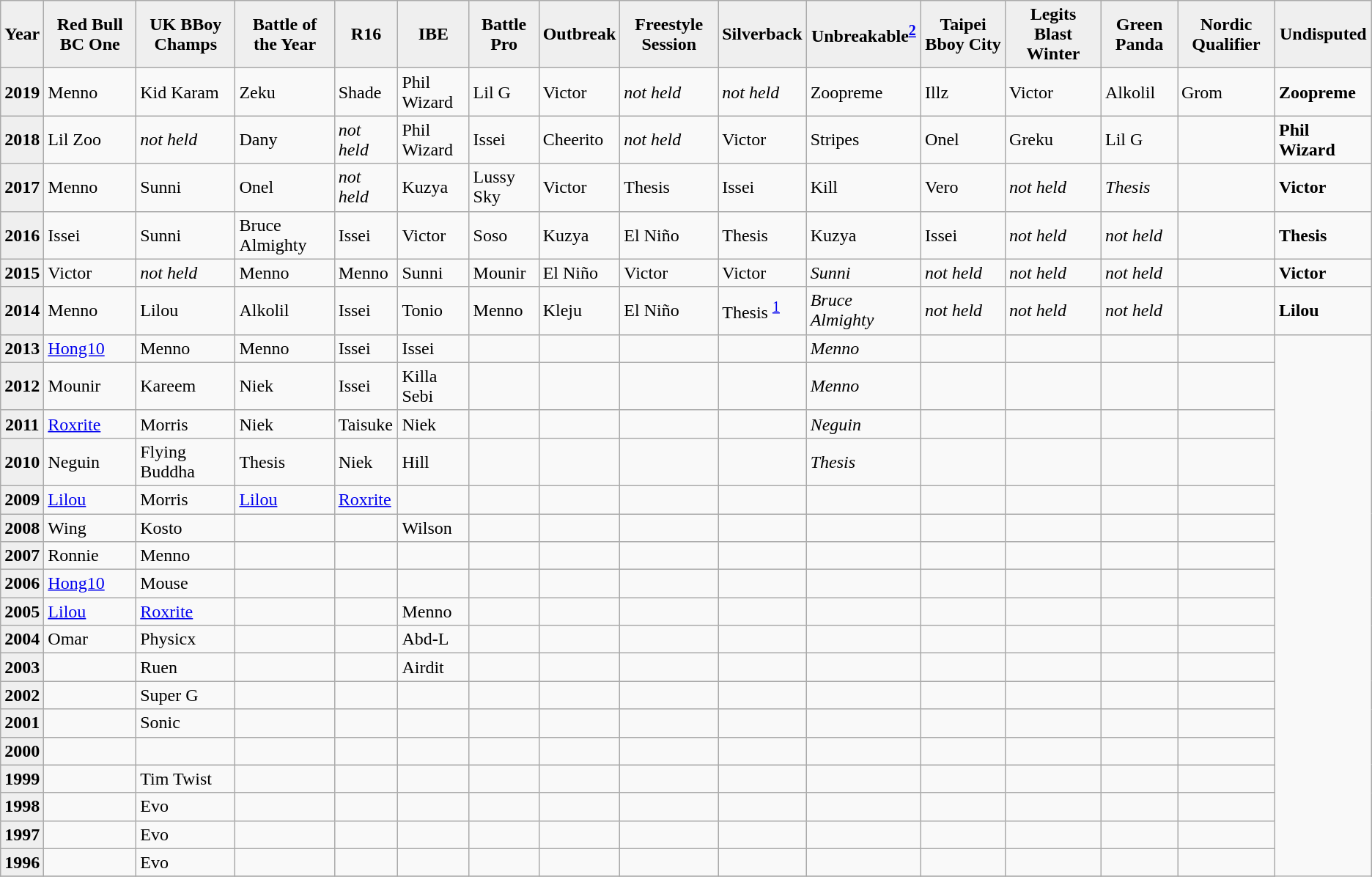<table class="wikitable">
<tr>
<th scope="col" style="background:#efefef;">Year</th>
<th scope="col" style="background:#efefef;">Red Bull BC One</th>
<th scope="col" style="background:#efefef;">UK BBoy Champs</th>
<th scope="col" style="background:#efefef;">Battle of the Year</th>
<th scope="col" style="background:#efefef;">R16</th>
<th scope="col" style="background:#efefef;">IBE</th>
<th scope="col" style="background:#efefef;">Battle Pro</th>
<th scope="col" style="background:#efefef;">Outbreak</th>
<th scope="col" style="background:#efefef;">Freestyle Session</th>
<th scope="col" style="background:#efefef;">Silverback</th>
<th scope="col" style="background:#efefef;">Unbreakable<sup><a href='#'>2</a></sup></th>
<th scope="col" style="background:#efefef;">Taipei Bboy City</th>
<th scope="col" style="background:#efefef;">Legits Blast Winter</th>
<th scope="col" style="background:#efefef;">Green Panda</th>
<th scope="col" style="background:#efefef;">Nordic Qualifier</th>
<th scope="col" style="background:#efefef;">Undisputed</th>
</tr>
<tr>
<th scope="row" style="background:#efefef;">2019</th>
<td> Menno</td>
<td> Kid Karam</td>
<td> Zeku</td>
<td> Shade</td>
<td> Phil Wizard</td>
<td> Lil G</td>
<td> Victor</td>
<td><em>not held</em></td>
<td><em>not held</em></td>
<td> Zoopreme</td>
<td> Illz</td>
<td> Victor</td>
<td> Alkolil</td>
<td> Grom</td>
<td> <strong>Zoopreme</strong></td>
</tr>
<tr>
<th scope="row" style="background:#efefef;">2018</th>
<td> Lil Zoo</td>
<td><em>not held</em></td>
<td> Dany</td>
<td><em>not held</em></td>
<td> Phil Wizard</td>
<td> Issei</td>
<td> Cheerito</td>
<td><em>not held</em></td>
<td> Victor</td>
<td> Stripes</td>
<td> Onel</td>
<td> Greku</td>
<td> Lil G</td>
<td></td>
<td> <strong>Phil Wizard</strong></td>
</tr>
<tr>
<th scope="row" style="background:#efefef;">2017</th>
<td> Menno</td>
<td> Sunni</td>
<td> Onel</td>
<td><em>not held</em></td>
<td> Kuzya</td>
<td> Lussy Sky</td>
<td> Victor</td>
<td> Thesis</td>
<td> Issei</td>
<td> Kill</td>
<td> Vero</td>
<td><em>not held</em></td>
<td> <em>Thesis</em></td>
<td></td>
<td> <strong>Victor</strong></td>
</tr>
<tr>
<th scope="row" style="background:#efefef;">2016</th>
<td> Issei</td>
<td> Sunni</td>
<td> Bruce Almighty</td>
<td> Issei</td>
<td> Victor</td>
<td> Soso</td>
<td> Kuzya</td>
<td> El Niño</td>
<td> Thesis</td>
<td> Kuzya</td>
<td> Issei</td>
<td><em>not held</em></td>
<td><em>not held</em></td>
<td></td>
<td> <strong>Thesis</strong></td>
</tr>
<tr>
<th scope="row" style="background:#efefef;">2015</th>
<td> Victor</td>
<td><em>not held</em></td>
<td> Menno</td>
<td> Menno</td>
<td> Sunni</td>
<td> Mounir</td>
<td> El Niño</td>
<td> Victor</td>
<td> Victor</td>
<td> <em>Sunni</em></td>
<td><em>not held</em></td>
<td><em>not held</em></td>
<td><em>not held</em></td>
<td></td>
<td> <strong>Victor</strong></td>
</tr>
<tr>
<th scope="row" style="background:#efefef;">2014</th>
<td> Menno</td>
<td> Lilou</td>
<td> Alkolil</td>
<td> Issei</td>
<td> Tonio</td>
<td> Menno</td>
<td> Kleju</td>
<td> El Niño</td>
<td> Thesis <sup><a href='#'>1</a></sup></td>
<td> <em>Bruce Almighty</em></td>
<td><em>not held</em></td>
<td><em>not held</em></td>
<td><em>not held</em></td>
<td></td>
<td> <strong>Lilou</strong></td>
</tr>
<tr>
<th scope="row" style="background:#efefef;">2013</th>
<td> <a href='#'>Hong10</a></td>
<td> Menno</td>
<td> Menno</td>
<td> Issei</td>
<td> Issei</td>
<td></td>
<td></td>
<td></td>
<td></td>
<td> <em>Menno</em></td>
<td></td>
<td></td>
<td></td>
<td></td>
</tr>
<tr>
<th scope="row" style="background:#efefef;">2012</th>
<td> Mounir</td>
<td> Kareem</td>
<td> Niek</td>
<td> Issei</td>
<td> Killa Sebi</td>
<td></td>
<td></td>
<td></td>
<td></td>
<td> <em>Menno</em></td>
<td></td>
<td></td>
<td></td>
<td></td>
</tr>
<tr>
<th scope="row" style="background:#efefef;">2011</th>
<td> <a href='#'>Roxrite</a></td>
<td> Morris</td>
<td> Niek</td>
<td> Taisuke</td>
<td> Niek</td>
<td></td>
<td></td>
<td></td>
<td></td>
<td> <em>Neguin</em></td>
<td></td>
<td></td>
<td></td>
<td></td>
</tr>
<tr>
<th scope="row" style="background:#efefef;">2010</th>
<td> Neguin</td>
<td> Flying Buddha</td>
<td> Thesis</td>
<td> Niek</td>
<td> Hill</td>
<td></td>
<td></td>
<td></td>
<td></td>
<td> <em>Thesis</em></td>
<td></td>
<td></td>
<td></td>
<td></td>
</tr>
<tr>
<th scope="row" style="background:#efefef;">2009</th>
<td> <a href='#'>Lilou</a></td>
<td> Morris</td>
<td> <a href='#'>Lilou</a></td>
<td> <a href='#'>Roxrite</a></td>
<td></td>
<td></td>
<td></td>
<td></td>
<td></td>
<td></td>
<td></td>
<td></td>
<td></td>
<td></td>
</tr>
<tr>
<th scope="row" style="background:#efefef;">2008</th>
<td> Wing</td>
<td> Kosto</td>
<td></td>
<td></td>
<td> Wilson</td>
<td></td>
<td></td>
<td></td>
<td></td>
<td></td>
<td></td>
<td></td>
<td></td>
<td></td>
</tr>
<tr>
<th scope="row" style="background:#efefef;">2007</th>
<td> Ronnie</td>
<td> Menno</td>
<td></td>
<td></td>
<td></td>
<td></td>
<td></td>
<td></td>
<td></td>
<td></td>
<td></td>
<td></td>
<td></td>
<td></td>
</tr>
<tr>
<th scope="row" style="background:#efefef;">2006</th>
<td> <a href='#'>Hong10</a></td>
<td> Mouse</td>
<td></td>
<td></td>
<td></td>
<td></td>
<td></td>
<td></td>
<td></td>
<td></td>
<td></td>
<td></td>
<td></td>
<td></td>
</tr>
<tr>
<th scope="row" style="background:#efefef;">2005</th>
<td> <a href='#'>Lilou</a></td>
<td> <a href='#'>Roxrite</a></td>
<td></td>
<td></td>
<td>  Menno</td>
<td></td>
<td></td>
<td></td>
<td></td>
<td></td>
<td></td>
<td></td>
<td></td>
<td></td>
</tr>
<tr>
<th scope="row" style="background:#efefef;">2004</th>
<td> Omar</td>
<td> Physicx</td>
<td></td>
<td></td>
<td> Abd-L</td>
<td></td>
<td></td>
<td></td>
<td></td>
<td></td>
<td></td>
<td></td>
<td></td>
<td></td>
</tr>
<tr>
<th scope="row" style="background:#efefef;">2003</th>
<td></td>
<td> Ruen</td>
<td></td>
<td></td>
<td> Airdit</td>
<td></td>
<td></td>
<td></td>
<td></td>
<td></td>
<td></td>
<td></td>
<td></td>
<td></td>
</tr>
<tr>
<th scope="row" style="background:#efefef;">2002</th>
<td></td>
<td> Super G</td>
<td></td>
<td></td>
<td></td>
<td></td>
<td></td>
<td></td>
<td></td>
<td></td>
<td></td>
<td></td>
<td></td>
<td></td>
</tr>
<tr>
<th scope="row" style="background:#efefef;">2001</th>
<td></td>
<td> Sonic</td>
<td></td>
<td></td>
<td></td>
<td></td>
<td></td>
<td></td>
<td></td>
<td></td>
<td></td>
<td></td>
<td></td>
<td></td>
</tr>
<tr>
<th scope="row" style="background:#efefef;">2000</th>
<td></td>
<td></td>
<td></td>
<td></td>
<td></td>
<td></td>
<td></td>
<td></td>
<td></td>
<td></td>
<td></td>
<td></td>
<td></td>
<td></td>
</tr>
<tr>
<th scope="row" style="background:#efefef;">1999</th>
<td></td>
<td> Tim Twist</td>
<td></td>
<td></td>
<td></td>
<td></td>
<td></td>
<td></td>
<td></td>
<td></td>
<td></td>
<td></td>
<td></td>
<td></td>
</tr>
<tr>
<th scope="row" style="background:#efefef;">1998</th>
<td></td>
<td> Evo</td>
<td></td>
<td></td>
<td></td>
<td></td>
<td></td>
<td></td>
<td></td>
<td></td>
<td></td>
<td></td>
<td></td>
<td></td>
</tr>
<tr>
<th scope="row" style="background:#efefef;">1997</th>
<td></td>
<td> Evo</td>
<td></td>
<td></td>
<td></td>
<td></td>
<td></td>
<td></td>
<td></td>
<td></td>
<td></td>
<td></td>
<td></td>
<td></td>
</tr>
<tr>
<th scope="row" style="background:#efefef;">1996</th>
<td></td>
<td> Evo</td>
<td></td>
<td></td>
<td></td>
<td></td>
<td></td>
<td></td>
<td></td>
<td></td>
<td></td>
<td></td>
<td></td>
<td></td>
</tr>
<tr>
</tr>
</table>
